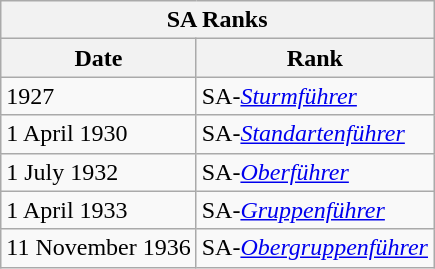<table class="wikitable">
<tr>
<th colspan = "2">SA Ranks</th>
</tr>
<tr>
<th>Date</th>
<th>Rank</th>
</tr>
<tr>
<td>1927</td>
<td>SA-<em><a href='#'>Sturmführer</a></em></td>
</tr>
<tr>
<td>1 April 1930</td>
<td>SA-<em><a href='#'>Standartenführer</a></em></td>
</tr>
<tr>
<td>1 July 1932</td>
<td>SA-<em><a href='#'>Oberführer</a></em></td>
</tr>
<tr>
<td>1 April 1933</td>
<td>SA-<em><a href='#'>Gruppenführer</a></em></td>
</tr>
<tr>
<td>11 November 1936</td>
<td>SA-<em><a href='#'>Obergruppenführer</a></em></td>
</tr>
</table>
